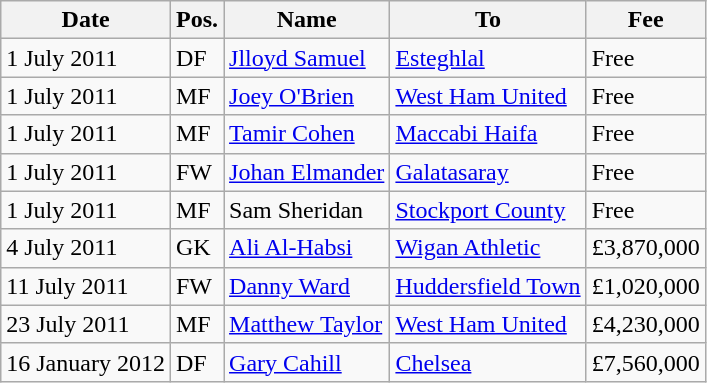<table class="wikitable">
<tr>
<th>Date</th>
<th>Pos.</th>
<th>Name</th>
<th>To</th>
<th>Fee</th>
</tr>
<tr>
<td>1 July 2011</td>
<td>DF</td>
<td> <a href='#'>Jlloyd Samuel</a></td>
<td> <a href='#'>Esteghlal</a></td>
<td>Free</td>
</tr>
<tr>
<td>1 July 2011</td>
<td>MF</td>
<td> <a href='#'>Joey O'Brien</a></td>
<td> <a href='#'>West Ham United</a></td>
<td>Free</td>
</tr>
<tr>
<td>1 July 2011</td>
<td>MF</td>
<td> <a href='#'>Tamir Cohen</a></td>
<td> <a href='#'>Maccabi Haifa</a></td>
<td>Free</td>
</tr>
<tr>
<td>1 July 2011</td>
<td>FW</td>
<td> <a href='#'>Johan Elmander</a></td>
<td> <a href='#'>Galatasaray</a></td>
<td>Free</td>
</tr>
<tr>
<td>1 July 2011</td>
<td>MF</td>
<td> Sam Sheridan</td>
<td> <a href='#'>Stockport County</a></td>
<td>Free</td>
</tr>
<tr>
<td>4 July 2011</td>
<td>GK</td>
<td> <a href='#'>Ali Al-Habsi</a></td>
<td> <a href='#'>Wigan Athletic</a></td>
<td>£3,870,000</td>
</tr>
<tr>
<td>11 July 2011</td>
<td>FW</td>
<td> <a href='#'>Danny Ward</a></td>
<td> <a href='#'>Huddersfield Town</a></td>
<td>£1,020,000</td>
</tr>
<tr>
<td>23 July 2011</td>
<td>MF</td>
<td> <a href='#'>Matthew Taylor</a></td>
<td> <a href='#'>West Ham United</a></td>
<td>£4,230,000</td>
</tr>
<tr>
<td>16 January 2012</td>
<td>DF</td>
<td> <a href='#'>Gary Cahill</a></td>
<td> <a href='#'>Chelsea</a></td>
<td>£7,560,000</td>
</tr>
</table>
